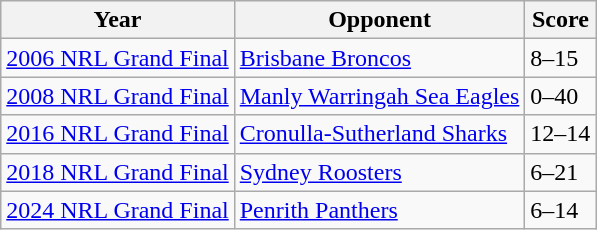<table class="wikitable">
<tr>
<th>Year</th>
<th>Opponent</th>
<th>Score</th>
</tr>
<tr>
<td><a href='#'>2006 NRL Grand Final</a></td>
<td><a href='#'>Brisbane Broncos</a></td>
<td>8–15</td>
</tr>
<tr>
<td><a href='#'>2008 NRL Grand Final</a></td>
<td><a href='#'>Manly Warringah Sea Eagles</a></td>
<td>0–40</td>
</tr>
<tr>
<td><a href='#'>2016 NRL Grand Final</a></td>
<td><a href='#'>Cronulla-Sutherland Sharks</a></td>
<td>12–14</td>
</tr>
<tr>
<td><a href='#'>2018 NRL Grand Final</a></td>
<td><a href='#'>Sydney Roosters</a></td>
<td>6–21</td>
</tr>
<tr>
<td><a href='#'>2024 NRL Grand Final</a></td>
<td><a href='#'>Penrith Panthers</a></td>
<td>6–14</td>
</tr>
</table>
